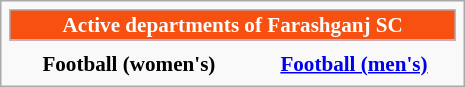<table class="infobox" style="font-size:88%; width:22em; text-align:center">
<tr>
<th colspan=3 style="font-size:100%; background-color:#F75010; color:#FFFFFF; border:1px solid #96C0E6; text-align:center;">Active departments of Farashganj SC</th>
</tr>
<tr>
<th></th>
<th></th>
</tr>
<tr>
<th>Football (women's)</th>
<th><a href='#'>Football (men's)</a></th>
</tr>
</table>
